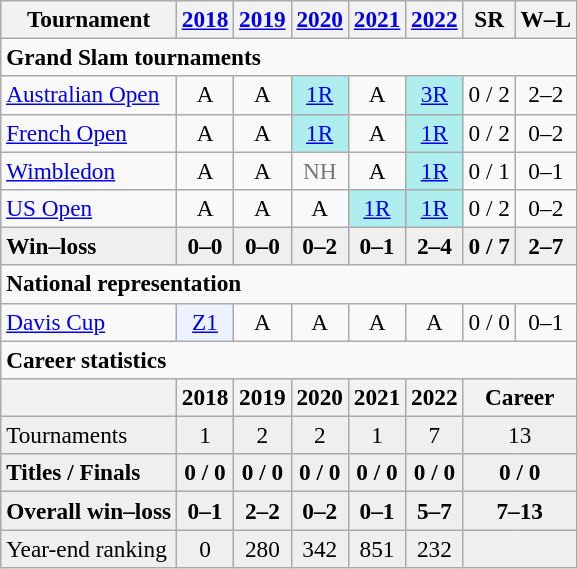<table class=wikitable style="text-align:center; font-size:97%">
<tr>
<th>Tournament</th>
<th><a href='#'>2018</a></th>
<th><a href='#'>2019</a></th>
<th><a href='#'>2020</a></th>
<th><a href='#'>2021</a></th>
<th><a href='#'>2022</a></th>
<th>SR</th>
<th>W–L</th>
</tr>
<tr>
<td colspan="8" align="left"><strong>Grand Slam tournaments</strong></td>
</tr>
<tr>
<td align=left><a href='#'>Australian Open</a></td>
<td>A</td>
<td>A</td>
<td bgcolor=afeeee><a href='#'>1R</a></td>
<td>A</td>
<td bgcolor=afeeee><a href='#'>3R</a></td>
<td>0 / 2</td>
<td>2–2</td>
</tr>
<tr>
<td align=left><a href='#'>French Open</a></td>
<td>A</td>
<td>A</td>
<td bgcolor=afeeee><a href='#'>1R</a></td>
<td>A</td>
<td bgcolor=afeeee><a href='#'>1R</a></td>
<td>0 / 2</td>
<td>0–2</td>
</tr>
<tr>
<td align=left><a href='#'>Wimbledon</a></td>
<td>A</td>
<td>A</td>
<td style=color:#767676>NH</td>
<td>A</td>
<td bgcolor=afeeee><a href='#'>1R</a></td>
<td>0 / 1</td>
<td>0–1</td>
</tr>
<tr>
<td align=left><a href='#'>US Open</a></td>
<td>A</td>
<td>A</td>
<td>A</td>
<td bgcolor=afeeee><a href='#'>1R</a></td>
<td bgcolor=afeeee><a href='#'>1R</a></td>
<td>0 / 2</td>
<td>0–2</td>
</tr>
<tr style=font-weight:bold;background:#efefef>
<td style=text-align:left>Win–loss</td>
<td>0–0</td>
<td>0–0</td>
<td>0–2</td>
<td>0–1</td>
<td>2–4</td>
<td>0 / 7</td>
<td>2–7</td>
</tr>
<tr>
<td colspan="8" align="left"><strong>National representation</strong></td>
</tr>
<tr>
<td align=left><a href='#'>Davis Cup</a></td>
<td bgcolor=ecf2ff><a href='#'>Z1</a></td>
<td>A</td>
<td>A</td>
<td>A</td>
<td>A</td>
<td>0 / 0</td>
<td>0–1</td>
</tr>
<tr>
<td colspan="8" align="left"><strong>Career statistics</strong></td>
</tr>
<tr>
<th></th>
<th>2018</th>
<th>2019</th>
<th>2020</th>
<th>2021</th>
<th>2022</th>
<th colspan="2">Career</th>
</tr>
<tr bgcolor=efefef>
<td align=left>Tournaments</td>
<td>1</td>
<td>2</td>
<td>2</td>
<td>1</td>
<td>7</td>
<td colspan=2>13</td>
</tr>
<tr style=font-weight:bold;background:#efefef>
<td style=text-align:left>Titles / Finals</td>
<td>0 / 0</td>
<td>0 / 0</td>
<td>0 / 0</td>
<td>0 / 0</td>
<td>0 / 0</td>
<td colspan=2>0 / 0</td>
</tr>
<tr style=font-weight:bold;background:#efefef>
<td style=text-align:left>Overall win–loss</td>
<td>0–1</td>
<td>2–2</td>
<td>0–2</td>
<td>0–1</td>
<td>5–7</td>
<td colspan=2>7–13</td>
</tr>
<tr bgcolor=efefef>
<td align=left>Year-end ranking</td>
<td>0</td>
<td>280</td>
<td>342</td>
<td>851</td>
<td>232</td>
<td colspan=2><strong></strong></td>
</tr>
</table>
